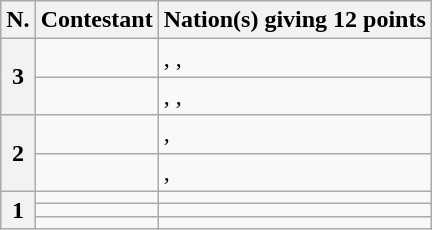<table class="wikitable plainrowheaders">
<tr>
<th scope="col">N.</th>
<th scope="col">Contestant</th>
<th scope="col">Nation(s) giving 12 points</th>
</tr>
<tr>
<th scope="row" rowspan="2">3</th>
<td><strong></strong></td>
<td>, , </td>
</tr>
<tr>
<td></td>
<td>, , </td>
</tr>
<tr>
<th scope="row" rowspan="2">2</th>
<td></td>
<td>, </td>
</tr>
<tr>
<td></td>
<td>, </td>
</tr>
<tr>
<th scope="row" rowspan="3">1</th>
<td></td>
<td></td>
</tr>
<tr>
<td></td>
<td></td>
</tr>
<tr>
<td></td>
<td></td>
</tr>
</table>
